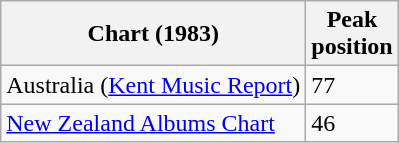<table class="wikitable">
<tr>
<th>Chart (1983)</th>
<th>Peak<br>position</th>
</tr>
<tr>
<td>Australia (<a href='#'>Kent Music Report</a>)</td>
<td>77</td>
</tr>
<tr>
<td><a href='#'>New Zealand Albums Chart</a></td>
<td>46</td>
</tr>
</table>
